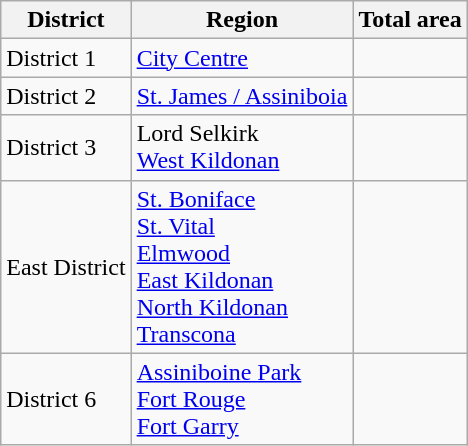<table class="wikitable mw-collapsible mw-collapsed">
<tr>
<th>District</th>
<th>Region</th>
<th>Total area</th>
</tr>
<tr>
<td>District 1</td>
<td><a href='#'>City Centre</a></td>
<td></td>
</tr>
<tr>
<td>District 2</td>
<td><a href='#'>St. James / Assiniboia</a></td>
<td></td>
</tr>
<tr>
<td>District 3</td>
<td>Lord Selkirk<br><a href='#'>West Kildonan</a></td>
<td></td>
</tr>
<tr>
<td>East District</td>
<td><a href='#'>St. Boniface</a><br><a href='#'>St. Vital</a><br><a href='#'>Elmwood</a><br><a href='#'>East Kildonan</a><br><a href='#'>North Kildonan</a><br><a href='#'>Transcona</a></td>
<td></td>
</tr>
<tr>
<td>District 6</td>
<td><a href='#'>Assiniboine Park</a><br><a href='#'>Fort Rouge</a><br><a href='#'>Fort Garry</a></td>
<td></td>
</tr>
</table>
